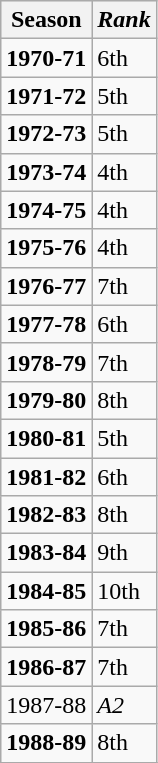<table class="wikitable">
<tr style="background: #efefef">
<th><strong>Season</strong></th>
<th><em>Rank</em></th>
</tr>
<tr>
<td><strong>1970-71</strong></td>
<td>6th</td>
</tr>
<tr>
<td><strong>1971-72</strong></td>
<td>5th</td>
</tr>
<tr>
<td><strong>1972-73</strong></td>
<td>5th</td>
</tr>
<tr>
<td><strong>1973-74</strong></td>
<td>4th</td>
</tr>
<tr>
<td><strong>1974-75</strong></td>
<td>4th</td>
</tr>
<tr>
<td><strong>1975-76</strong></td>
<td>4th</td>
</tr>
<tr>
<td><strong>1976-77</strong></td>
<td>7th</td>
</tr>
<tr>
<td><strong>1977-78</strong></td>
<td>6th</td>
</tr>
<tr>
<td><strong>1978-79</strong></td>
<td>7th</td>
</tr>
<tr>
<td><strong>1979-80</strong></td>
<td>8th</td>
</tr>
<tr>
<td><strong>1980-81</strong></td>
<td>5th</td>
</tr>
<tr>
<td><strong>1981-82</strong></td>
<td>6th</td>
</tr>
<tr>
<td><strong>1982-83</strong></td>
<td>8th</td>
</tr>
<tr>
<td><strong>1983-84</strong></td>
<td>9th</td>
</tr>
<tr>
<td><strong>1984-85</strong></td>
<td>10th</td>
</tr>
<tr>
<td><strong>1985-86</strong></td>
<td>7th</td>
</tr>
<tr>
<td><strong>1986-87</strong></td>
<td>7th</td>
</tr>
<tr>
<td>1987-88</td>
<td><em>A2</em></td>
</tr>
<tr>
<td><strong>1988-89</strong></td>
<td>8th</td>
</tr>
<tr>
</tr>
</table>
